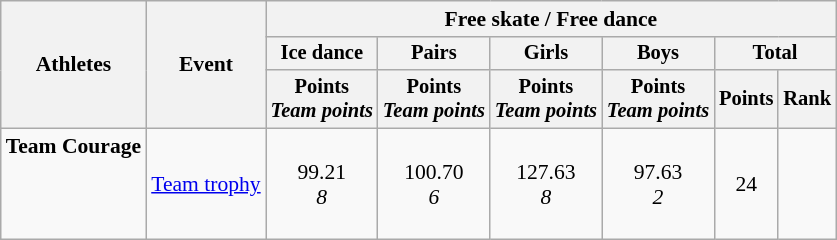<table class="wikitable" style="font-size:90%; text-align:center;">
<tr>
<th rowspan=3>Athletes</th>
<th rowspan=3>Event</th>
<th colspan=6>Free skate / Free dance</th>
</tr>
<tr style="font-size:95%">
<th>Ice dance</th>
<th>Pairs</th>
<th>Girls</th>
<th>Boys</th>
<th colspan=2>Total</th>
</tr>
<tr style="font-size:95%">
<th>Points<br><em>Team points</em></th>
<th>Points<br><em>Team points</em></th>
<th>Points<br><em>Team points</em></th>
<th>Points<br><em>Team points</em></th>
<th>Points</th>
<th>Rank</th>
</tr>
<tr>
<td align=left><strong>Team Courage</strong><br><br><br><br></td>
<td rowspan=6 align=left><a href='#'>Team trophy</a></td>
<td>99.21<br><em>8</em></td>
<td>100.70<br><em>6</em></td>
<td>127.63<br><em>8</em></td>
<td>97.63<br><em>2</em></td>
<td>24</td>
<td></td>
</tr>
</table>
